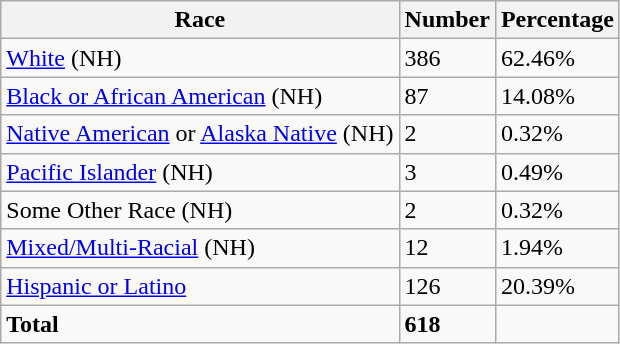<table class="wikitable">
<tr>
<th>Race</th>
<th>Number</th>
<th>Percentage</th>
</tr>
<tr>
<td><a href='#'>White</a> (NH)</td>
<td>386</td>
<td>62.46%</td>
</tr>
<tr>
<td><a href='#'>Black or African American</a> (NH)</td>
<td>87</td>
<td>14.08%</td>
</tr>
<tr>
<td><a href='#'>Native American</a> or <a href='#'>Alaska Native</a> (NH)</td>
<td>2</td>
<td>0.32%</td>
</tr>
<tr>
<td><a href='#'>Pacific Islander</a> (NH)</td>
<td>3</td>
<td>0.49%</td>
</tr>
<tr>
<td>Some Other Race (NH)</td>
<td>2</td>
<td>0.32%</td>
</tr>
<tr>
<td><a href='#'>Mixed/Multi-Racial</a> (NH)</td>
<td>12</td>
<td>1.94%</td>
</tr>
<tr>
<td><a href='#'>Hispanic or Latino</a></td>
<td>126</td>
<td>20.39%</td>
</tr>
<tr>
<td><strong>Total</strong></td>
<td><strong>618</strong></td>
<td></td>
</tr>
</table>
